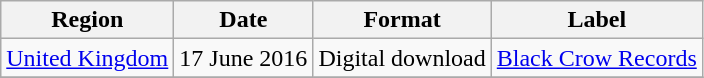<table class=wikitable>
<tr>
<th>Region</th>
<th>Date</th>
<th>Format</th>
<th>Label</th>
</tr>
<tr>
<td><a href='#'>United Kingdom</a></td>
<td>17 June 2016</td>
<td>Digital download</td>
<td><a href='#'>Black Crow Records</a></td>
</tr>
<tr>
</tr>
</table>
